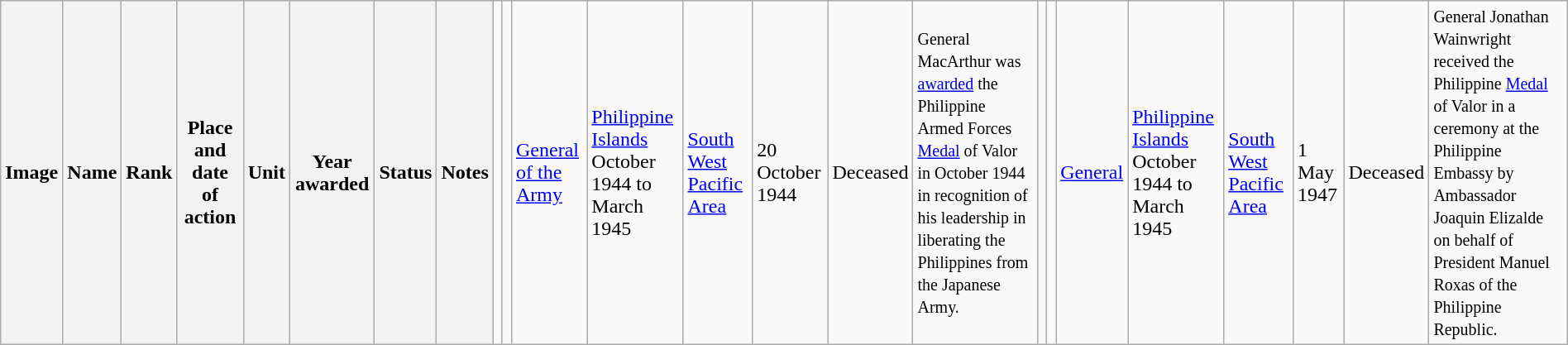<table class="wikitable sortable" style="width:100%;">
<tr>
<th class="unsortable">Image</th>
<th>Name</th>
<th>Rank</th>
<th>Place and date of action</th>
<th>Unit</th>
<th>Year awarded</th>
<th>Status</th>
<th class="unsortable">Notes<br></th>
<td></td>
<td></td>
<td><a href='#'>General of the Army</a></td>
<td><a href='#'>Philippine Islands</a><br>October 1944 to March 1945</td>
<td><a href='#'>South West Pacific Area</a></td>
<td>20 October 1944</td>
<td>Deceased</td>
<td><small>General MacArthur was <a href='#'>awarded</a> the Philippine Armed Forces <a href='#'>Medal</a> of Valor in October 1944 in recognition of his leadership in liberating the Philippines from the Japanese Army.</small><br></td>
<td></td>
<td></td>
<td><a href='#'>General</a></td>
<td><a href='#'>Philippine Islands</a><br>October 1944 to March 1945</td>
<td><a href='#'>South West Pacific Area</a></td>
<td>1 May 1947</td>
<td>Deceased</td>
<td><small>General Jonathan Wainwright received the Philippine <a href='#'>Medal</a> of Valor in a ceremony at the Philippine Embassy by Ambassador Joaquin Elizalde on behalf of President Manuel Roxas of the Philippine Republic.</small><br>
</td>
</tr>
</table>
